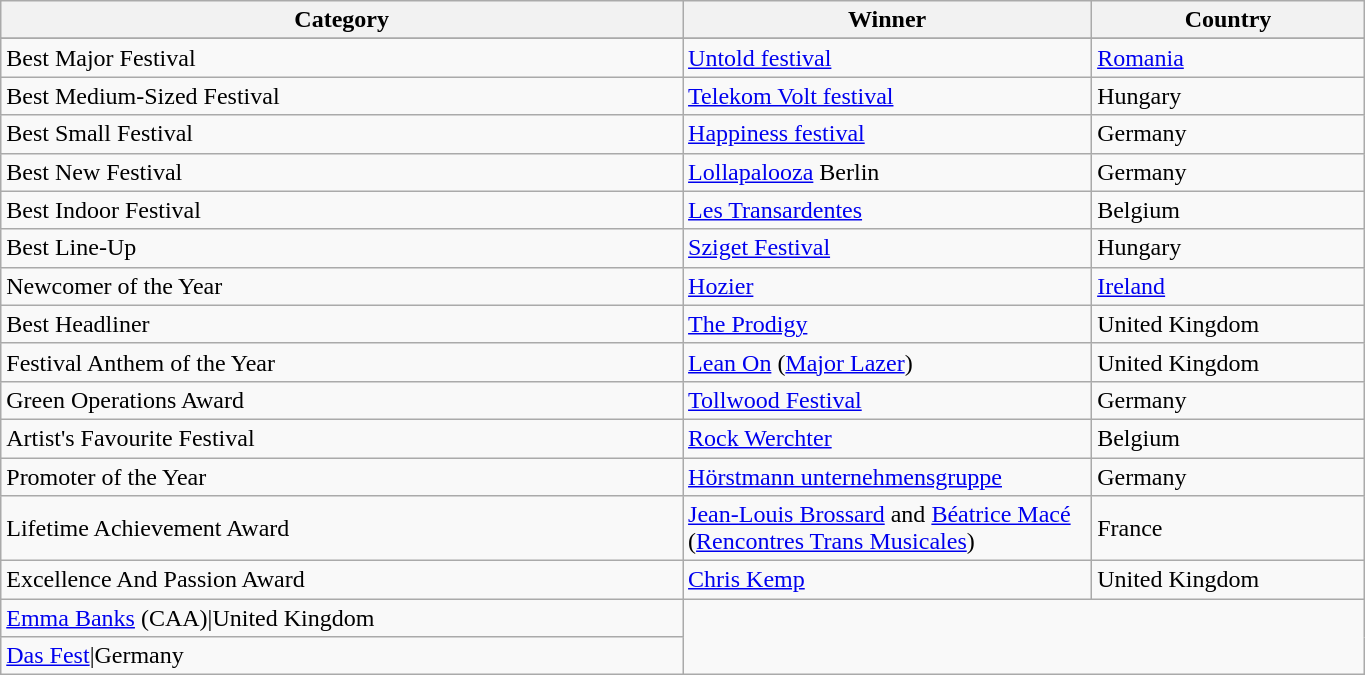<table class="wikitable" width="72%">
<tr>
<th style="text-align:center;" width="50%" !>Category</th>
<th style="text-align:center;" width="30%" !>Winner</th>
<th style="text-align:center;" width="20%" !>Country</th>
</tr>
<tr bgcolor="#ffffff">
</tr>
<tr>
<td>Best Major Festival</td>
<td><a href='#'>Untold festival</a></td>
<td><a href='#'>Romania</a></td>
</tr>
<tr>
<td>Best Medium-Sized Festival</td>
<td><a href='#'>Telekom Volt festival</a></td>
<td>Hungary</td>
</tr>
<tr>
<td>Best Small Festival</td>
<td><a href='#'>Happiness festival</a></td>
<td>Germany</td>
</tr>
<tr>
<td>Best New Festival</td>
<td><a href='#'>Lollapalooza</a> Berlin</td>
<td>Germany</td>
</tr>
<tr>
<td>Best Indoor Festival</td>
<td><a href='#'>Les Transardentes</a></td>
<td>Belgium</td>
</tr>
<tr>
<td>Best Line-Up</td>
<td><a href='#'>Sziget Festival</a></td>
<td>Hungary</td>
</tr>
<tr>
<td>Newcomer of the Year</td>
<td><a href='#'>Hozier</a></td>
<td><a href='#'>Ireland</a></td>
</tr>
<tr>
<td>Best Headliner</td>
<td><a href='#'>The Prodigy</a></td>
<td>United Kingdom</td>
</tr>
<tr>
<td>Festival Anthem of the Year</td>
<td><a href='#'>Lean On</a> (<a href='#'>Major Lazer</a>)</td>
<td>United Kingdom</td>
</tr>
<tr>
<td>Green Operations Award</td>
<td><a href='#'>Tollwood Festival</a></td>
<td>Germany</td>
</tr>
<tr>
<td>Artist's Favourite Festival</td>
<td><a href='#'>Rock Werchter</a></td>
<td>Belgium</td>
</tr>
<tr>
<td>Promoter of the Year</td>
<td><a href='#'>Hörstmann unternehmensgruppe</a></td>
<td>Germany</td>
</tr>
<tr>
<td>Lifetime Achievement Award</td>
<td><a href='#'>Jean-Louis Brossard</a> and <a href='#'>Béatrice Macé</a> (<a href='#'>Rencontres Trans Musicales</a>)</td>
<td>France</td>
</tr>
<tr>
<td>Excellence And Passion Award</td>
<td><a href='#'>Chris Kemp</a></td>
<td>United Kingdom</td>
</tr>
<tr>
<td Agent of the Year><a href='#'>Emma Banks</a> (CAA)|United Kingdom</td>
</tr>
<tr>
<td Yes Group H&S innovation award><a href='#'>Das Fest</a>|Germany</td>
</tr>
</table>
